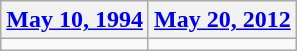<table class=wikitable>
<tr>
<th><a href='#'>May 10, 1994</a></th>
<th><a href='#'>May 20, 2012</a></th>
</tr>
<tr>
<td></td>
<td></td>
</tr>
</table>
